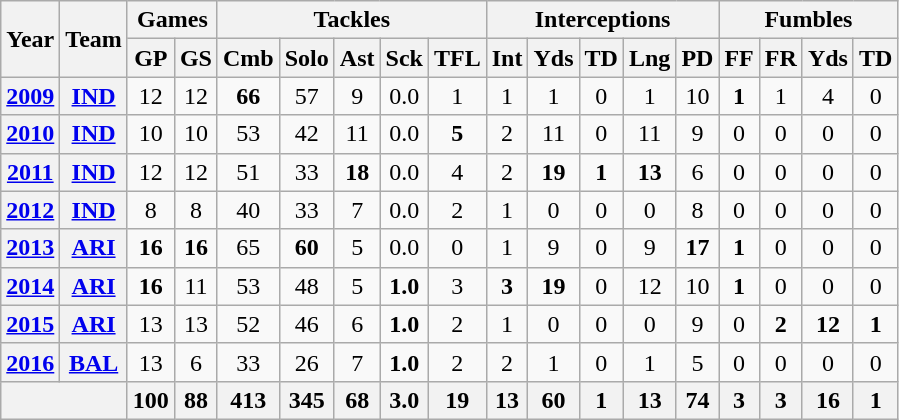<table class="wikitable" style="text-align:center">
<tr>
<th rowspan="2">Year</th>
<th rowspan="2">Team</th>
<th colspan="2">Games</th>
<th colspan="5">Tackles</th>
<th colspan="5">Interceptions</th>
<th colspan="4">Fumbles</th>
</tr>
<tr>
<th>GP</th>
<th>GS</th>
<th>Cmb</th>
<th>Solo</th>
<th>Ast</th>
<th>Sck</th>
<th>TFL</th>
<th>Int</th>
<th>Yds</th>
<th>TD</th>
<th>Lng</th>
<th>PD</th>
<th>FF</th>
<th>FR</th>
<th>Yds</th>
<th>TD</th>
</tr>
<tr>
<th><a href='#'>2009</a></th>
<th><a href='#'>IND</a></th>
<td>12</td>
<td>12</td>
<td><strong>66</strong></td>
<td>57</td>
<td>9</td>
<td>0.0</td>
<td>1</td>
<td>1</td>
<td>1</td>
<td>0</td>
<td>1</td>
<td>10</td>
<td><strong>1</strong></td>
<td>1</td>
<td>4</td>
<td>0</td>
</tr>
<tr>
<th><a href='#'>2010</a></th>
<th><a href='#'>IND</a></th>
<td>10</td>
<td>10</td>
<td>53</td>
<td>42</td>
<td>11</td>
<td>0.0</td>
<td><strong>5</strong></td>
<td>2</td>
<td>11</td>
<td>0</td>
<td>11</td>
<td>9</td>
<td>0</td>
<td>0</td>
<td>0</td>
<td>0</td>
</tr>
<tr>
<th><a href='#'>2011</a></th>
<th><a href='#'>IND</a></th>
<td>12</td>
<td>12</td>
<td>51</td>
<td>33</td>
<td><strong>18</strong></td>
<td>0.0</td>
<td>4</td>
<td>2</td>
<td><strong>19</strong></td>
<td><strong>1</strong></td>
<td><strong>13</strong></td>
<td>6</td>
<td>0</td>
<td>0</td>
<td>0</td>
<td>0</td>
</tr>
<tr>
<th><a href='#'>2012</a></th>
<th><a href='#'>IND</a></th>
<td>8</td>
<td>8</td>
<td>40</td>
<td>33</td>
<td>7</td>
<td>0.0</td>
<td>2</td>
<td>1</td>
<td>0</td>
<td>0</td>
<td>0</td>
<td>8</td>
<td>0</td>
<td>0</td>
<td>0</td>
<td>0</td>
</tr>
<tr>
<th><a href='#'>2013</a></th>
<th><a href='#'>ARI</a></th>
<td><strong>16</strong></td>
<td><strong>16</strong></td>
<td>65</td>
<td><strong>60</strong></td>
<td>5</td>
<td>0.0</td>
<td>0</td>
<td>1</td>
<td>9</td>
<td>0</td>
<td>9</td>
<td><strong>17</strong></td>
<td><strong>1</strong></td>
<td>0</td>
<td>0</td>
<td>0</td>
</tr>
<tr>
<th><a href='#'>2014</a></th>
<th><a href='#'>ARI</a></th>
<td><strong>16</strong></td>
<td>11</td>
<td>53</td>
<td>48</td>
<td>5</td>
<td><strong>1.0</strong></td>
<td>3</td>
<td><strong>3</strong></td>
<td><strong>19</strong></td>
<td>0</td>
<td>12</td>
<td>10</td>
<td><strong>1</strong></td>
<td>0</td>
<td>0</td>
<td>0</td>
</tr>
<tr>
<th><a href='#'>2015</a></th>
<th><a href='#'>ARI</a></th>
<td>13</td>
<td>13</td>
<td>52</td>
<td>46</td>
<td>6</td>
<td><strong>1.0</strong></td>
<td>2</td>
<td>1</td>
<td>0</td>
<td>0</td>
<td>0</td>
<td>9</td>
<td>0</td>
<td><strong>2</strong></td>
<td><strong>12</strong></td>
<td><strong>1</strong></td>
</tr>
<tr>
<th><a href='#'>2016</a></th>
<th><a href='#'>BAL</a></th>
<td>13</td>
<td>6</td>
<td>33</td>
<td>26</td>
<td>7</td>
<td><strong>1.0</strong></td>
<td>2</td>
<td>2</td>
<td>1</td>
<td>0</td>
<td>1</td>
<td>5</td>
<td>0</td>
<td>0</td>
<td>0</td>
<td>0</td>
</tr>
<tr>
<th colspan="2"></th>
<th>100</th>
<th>88</th>
<th>413</th>
<th>345</th>
<th>68</th>
<th>3.0</th>
<th>19</th>
<th>13</th>
<th>60</th>
<th>1</th>
<th>13</th>
<th>74</th>
<th>3</th>
<th>3</th>
<th>16</th>
<th>1</th>
</tr>
</table>
